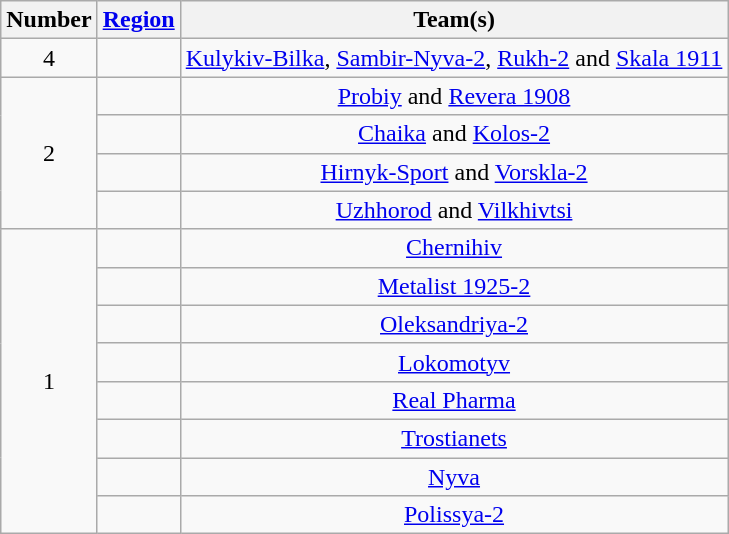<table class="wikitable" style="text-align:center">
<tr>
<th>Number</th>
<th><a href='#'>Region</a></th>
<th>Team(s)</th>
</tr>
<tr>
<td rowspan="1">4</td>
<td align="left"></td>
<td><a href='#'>Kulykiv-Bilka</a>, <a href='#'>Sambir-Nyva-2</a>, <a href='#'>Rukh-2</a> and <a href='#'>Skala 1911</a></td>
</tr>
<tr>
<td rowspan="4">2</td>
<td align="left"></td>
<td><a href='#'>Probiy</a> and <a href='#'>Revera 1908</a></td>
</tr>
<tr>
<td align="left"></td>
<td><a href='#'>Chaika</a> and <a href='#'>Kolos-2</a></td>
</tr>
<tr>
<td align="left"></td>
<td><a href='#'>Hirnyk-Sport</a> and <a href='#'>Vorskla-2</a></td>
</tr>
<tr>
<td align="left"></td>
<td><a href='#'>Uzhhorod</a> and <a href='#'>Vilkhivtsi</a></td>
</tr>
<tr>
<td rowspan="30">1</td>
<td align="left"></td>
<td><a href='#'>Chernihiv</a></td>
</tr>
<tr>
<td align="left"></td>
<td><a href='#'>Metalist 1925-2</a></td>
</tr>
<tr>
<td align="left"></td>
<td><a href='#'>Oleksandriya-2</a></td>
</tr>
<tr>
<td align="left"></td>
<td><a href='#'>Lokomotyv</a></td>
</tr>
<tr>
<td align="left"></td>
<td><a href='#'>Real Pharma</a></td>
</tr>
<tr>
<td align="left"></td>
<td><a href='#'>Trostianets</a></td>
</tr>
<tr>
<td align="left"></td>
<td><a href='#'>Nyva</a></td>
</tr>
<tr>
<td align="left"></td>
<td><a href='#'>Polissya-2</a></td>
</tr>
</table>
